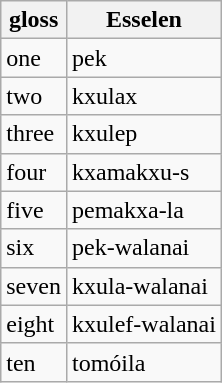<table class="wikitable sortable">
<tr>
<th>gloss</th>
<th>Esselen</th>
</tr>
<tr>
<td>one</td>
<td>pek</td>
</tr>
<tr>
<td>two</td>
<td>kxulax</td>
</tr>
<tr>
<td>three</td>
<td>kxulep</td>
</tr>
<tr>
<td>four</td>
<td>kxamakxu-s</td>
</tr>
<tr>
<td>five</td>
<td>pemakxa-la</td>
</tr>
<tr>
<td>six</td>
<td>pek-walanai</td>
</tr>
<tr>
<td>seven</td>
<td>kxula-walanai</td>
</tr>
<tr>
<td>eight</td>
<td>kxulef-walanai</td>
</tr>
<tr>
<td>ten</td>
<td>tomóila</td>
</tr>
</table>
